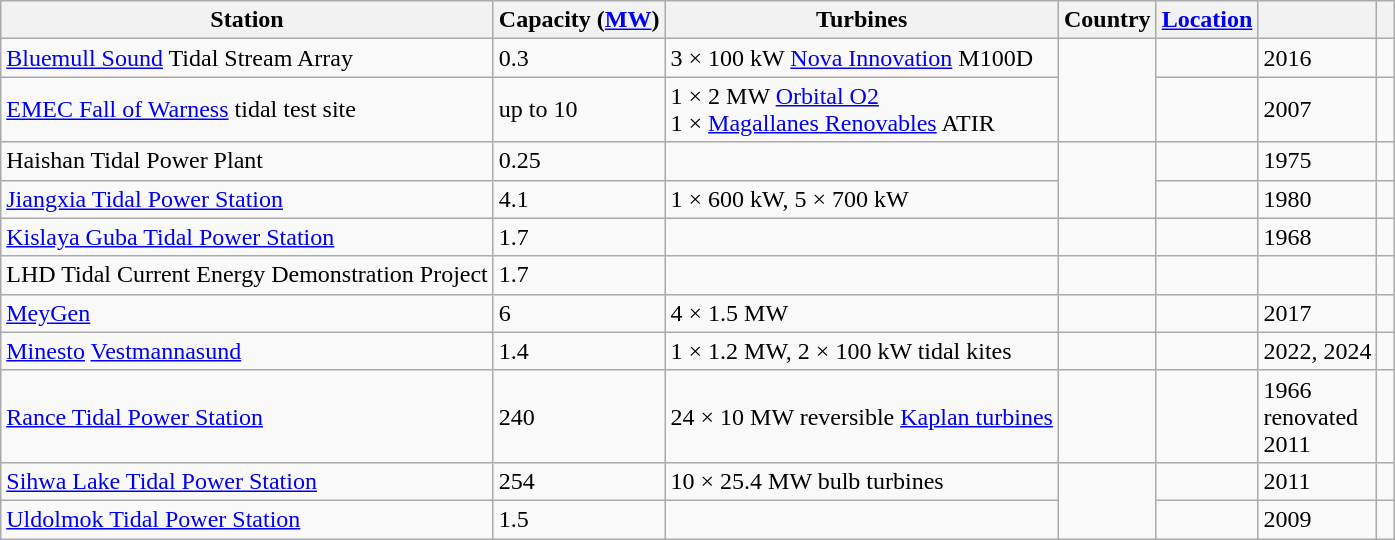<table class="wikitable sortable">
<tr>
<th>Station</th>
<th>Capacity (<a href='#'>MW</a>)</th>
<th>Turbines</th>
<th>Country</th>
<th><a href='#'>Location</a></th>
<th></th>
<th></th>
</tr>
<tr>
<td><a href='#'>Bluemull Sound</a> Tidal Stream Array</td>
<td>0.3</td>
<td>3 × 100 kW <a href='#'>Nova Innovation</a> M100D</td>
<td rowspan="2"><br></td>
<td></td>
<td>2016</td>
<td></td>
</tr>
<tr>
<td><a href='#'>EMEC Fall of Warness</a> tidal test site</td>
<td>up to 10</td>
<td>1 × 2 MW <a href='#'>Orbital O2</a><br>1 × <a href='#'>Magallanes Renovables</a> ATIR</td>
<td></td>
<td>2007</td>
<td></td>
</tr>
<tr>
<td>Haishan Tidal Power Plant</td>
<td>0.25</td>
<td></td>
<td rowspan="2"></td>
<td></td>
<td>1975</td>
<td></td>
</tr>
<tr>
<td><a href='#'>Jiangxia Tidal Power Station</a></td>
<td>4.1</td>
<td>1 × 600 kW, 5 × 700 kW</td>
<td></td>
<td>1980</td>
<td></td>
</tr>
<tr>
<td><a href='#'>Kislaya Guba Tidal Power Station</a></td>
<td>1.7</td>
<td></td>
<td></td>
<td></td>
<td>1968</td>
<td> </td>
</tr>
<tr>
<td>LHD Tidal Current Energy Demonstration Project</td>
<td>1.7</td>
<td></td>
<td></td>
<td></td>
<td></td>
<td></td>
</tr>
<tr>
<td><a href='#'>MeyGen</a></td>
<td>6</td>
<td>4 × 1.5 MW</td>
<td><br></td>
<td></td>
<td>2017</td>
<td></td>
</tr>
<tr>
<td><a href='#'>Minesto</a> <a href='#'>Vestmannasund</a></td>
<td>1.4</td>
<td>1 × 1.2 MW, 2 × 100 kW tidal kites</td>
<td></td>
<td></td>
<td>2022, 2024</td>
<td></td>
</tr>
<tr>
<td><a href='#'>Rance Tidal Power Station</a></td>
<td>240</td>
<td>24 × 10 MW reversible <a href='#'>Kaplan turbines</a></td>
<td></td>
<td></td>
<td>1966<br>renovated<br> 2011</td>
<td></td>
</tr>
<tr>
<td><a href='#'>Sihwa Lake Tidal Power Station</a></td>
<td>254</td>
<td>10 × 25.4 MW bulb turbines</td>
<td rowspan="2"></td>
<td></td>
<td>2011</td>
<td></td>
</tr>
<tr>
<td><a href='#'>Uldolmok Tidal Power Station</a></td>
<td>1.5</td>
<td></td>
<td></td>
<td>2009</td>
<td></td>
</tr>
</table>
